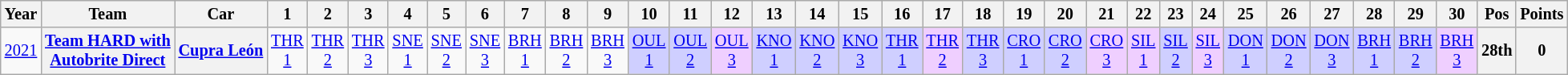<table class="wikitable" style="text-align:center; font-size:85%">
<tr>
<th>Year</th>
<th>Team</th>
<th>Car</th>
<th>1</th>
<th>2</th>
<th>3</th>
<th>4</th>
<th>5</th>
<th>6</th>
<th>7</th>
<th>8</th>
<th>9</th>
<th>10</th>
<th>11</th>
<th>12</th>
<th>13</th>
<th>14</th>
<th>15</th>
<th>16</th>
<th>17</th>
<th>18</th>
<th>19</th>
<th>20</th>
<th>21</th>
<th>22</th>
<th>23</th>
<th>24</th>
<th>25</th>
<th>26</th>
<th>27</th>
<th>28</th>
<th>29</th>
<th>30</th>
<th>Pos</th>
<th>Points</th>
</tr>
<tr>
<td><a href='#'>2021</a></td>
<th nowrap><a href='#'>Team HARD with<br>Autobrite Direct</a></th>
<th nowrap><a href='#'>Cupra León</a></th>
<td><a href='#'>THR<br>1</a></td>
<td><a href='#'>THR<br>2</a></td>
<td><a href='#'>THR<br>3</a></td>
<td><a href='#'>SNE<br>1</a></td>
<td><a href='#'>SNE<br>2</a></td>
<td><a href='#'>SNE<br>3</a></td>
<td><a href='#'>BRH<br>1</a></td>
<td><a href='#'>BRH<br>2</a></td>
<td><a href='#'>BRH<br>3</a></td>
<td style="background:#CFCFFF;"><a href='#'>OUL<br>1</a><br></td>
<td style="background:#CFCFFF;"><a href='#'>OUL<br>2</a><br></td>
<td style="background:#EFCFFF;"><a href='#'>OUL<br>3</a><br></td>
<td style="background:#CFCFFF;"><a href='#'>KNO<br>1</a><br></td>
<td style="background:#CFCFFF;"><a href='#'>KNO<br>2</a><br></td>
<td style="background:#CFCFFF;"><a href='#'>KNO<br>3</a><br></td>
<td style="background:#CFCFFF;"><a href='#'>THR<br>1</a><br></td>
<td style="background:#EFCFFF;"><a href='#'>THR<br>2</a><br></td>
<td style="background:#CFCFFF;"><a href='#'>THR<br>3</a><br></td>
<td style="background:#CFCFFF;"><a href='#'>CRO<br>1</a><br></td>
<td style="background:#CFCFFF;"><a href='#'>CRO<br>2</a><br></td>
<td style="background:#EFCFFF;"><a href='#'>CRO<br>3</a><br></td>
<td style="background:#EFCFFF;"><a href='#'>SIL<br>1</a><br></td>
<td style="background:#CFCFFF;"><a href='#'>SIL<br>2</a><br></td>
<td style="background:#EFCFFF;"><a href='#'>SIL<br>3</a><br></td>
<td style="background:#CFCFFF;"><a href='#'>DON<br>1</a><br></td>
<td style="background:#CFCFFF;"><a href='#'>DON<br>2</a><br></td>
<td style="background:#CFCFFF;"><a href='#'>DON<br>3</a><br></td>
<td style="background:#CFCFFF;"><a href='#'>BRH<br>1</a><br></td>
<td style="background:#CFCFFF;"><a href='#'>BRH<br>2</a><br></td>
<td style="background:#EFCFFF;"><a href='#'>BRH<br>3</a><br></td>
<th>28th</th>
<th>0</th>
</tr>
</table>
